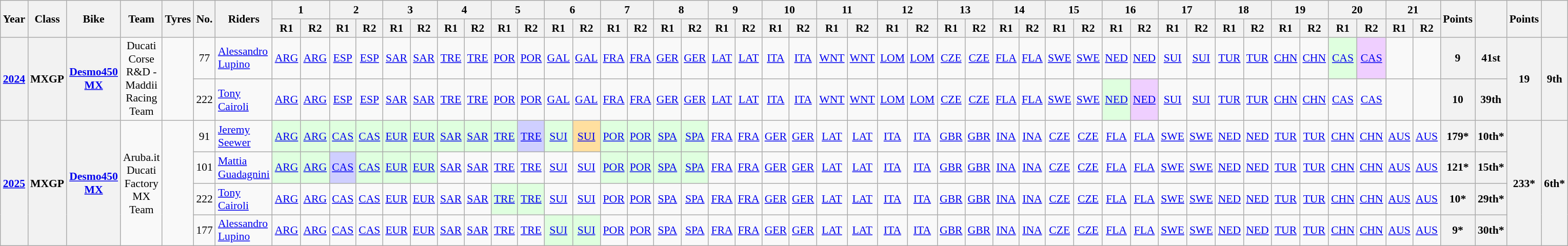<table class="wikitable" style="text-align:center; font-size:90%;">
<tr>
<th rowspan="2">Year</th>
<th rowspan="2">Class</th>
<th rowspan="2">Bike</th>
<th rowspan="2">Team</th>
<th rowspan="2">Tyres</th>
<th rowspan="2">No.</th>
<th rowspan="2">Riders</th>
<th colspan="2">1</th>
<th colspan="2">2</th>
<th colspan="2">3</th>
<th colspan="2">4</th>
<th colspan="2">5</th>
<th colspan="2">6</th>
<th colspan="2">7</th>
<th colspan="2">8</th>
<th colspan="2">9</th>
<th colspan="2">10</th>
<th colspan="2">11</th>
<th colspan="2">12</th>
<th colspan="2">13</th>
<th colspan="2">14</th>
<th colspan="2">15</th>
<th colspan="2">16</th>
<th colspan="2">17</th>
<th colspan="2">18</th>
<th colspan="2">19</th>
<th colspan="2">20</th>
<th colspan="2">21</th>
<th rowspan="2">Points</th>
<th rowspan="2"></th>
<th rowspan="2">Points</th>
<th rowspan="2"></th>
</tr>
<tr>
<th>R1</th>
<th>R2</th>
<th>R1</th>
<th>R2</th>
<th>R1</th>
<th>R2</th>
<th>R1</th>
<th>R2</th>
<th>R1</th>
<th>R2</th>
<th>R1</th>
<th>R2</th>
<th>R1</th>
<th>R2</th>
<th>R1</th>
<th>R2</th>
<th>R1</th>
<th>R2</th>
<th>R1</th>
<th>R2</th>
<th>R1</th>
<th>R2</th>
<th>R1</th>
<th>R2</th>
<th>R1</th>
<th>R2</th>
<th>R1</th>
<th>R2</th>
<th>R1</th>
<th>R2</th>
<th>R1</th>
<th>R2</th>
<th>R1</th>
<th>R2</th>
<th>R1</th>
<th>R2</th>
<th>R1</th>
<th>R2</th>
<th>R1</th>
<th>R2</th>
<th>R1</th>
<th>R2</th>
</tr>
<tr>
<th rowspan="2"><a href='#'>2024</a></th>
<th rowspan="2">MXGP</th>
<th rowspan="2"><a href='#'>Desmo450 MX</a></th>
<td rowspan="2">Ducati Corse R&D - Maddii Racing Team</td>
<td rowspan="2"></td>
<td>77</td>
<td style="text-align:left;"> <a href='#'>Alessandro Lupino</a></td>
<td><a href='#'>ARG</a></td>
<td><a href='#'>ARG</a></td>
<td><a href='#'>ESP</a></td>
<td><a href='#'>ESP</a></td>
<td><a href='#'>SAR</a></td>
<td><a href='#'>SAR</a></td>
<td><a href='#'>TRE</a></td>
<td><a href='#'>TRE</a></td>
<td><a href='#'>POR</a></td>
<td><a href='#'>POR</a></td>
<td><a href='#'>GAL</a></td>
<td><a href='#'>GAL</a></td>
<td><a href='#'>FRA</a></td>
<td><a href='#'>FRA</a></td>
<td><a href='#'>GER</a></td>
<td><a href='#'>GER</a></td>
<td><a href='#'>LAT</a></td>
<td><a href='#'>LAT</a></td>
<td><a href='#'>ITA</a></td>
<td><a href='#'>ITA</a></td>
<td><a href='#'>WNT</a></td>
<td><a href='#'>WNT</a></td>
<td><a href='#'>LOM</a></td>
<td><a href='#'>LOM</a></td>
<td><a href='#'>CZE</a></td>
<td><a href='#'>CZE</a></td>
<td><a href='#'>FLA</a></td>
<td><a href='#'>FLA</a></td>
<td><a href='#'>SWE</a></td>
<td><a href='#'>SWE</a></td>
<td><a href='#'>NED</a></td>
<td><a href='#'>NED</a></td>
<td><a href='#'>SUI</a></td>
<td><a href='#'>SUI</a></td>
<td><a href='#'>TUR</a></td>
<td><a href='#'>TUR</a></td>
<td><a href='#'>CHN</a></td>
<td><a href='#'>CHN</a></td>
<td style="background:#DFFFDF;"><a href='#'>CAS</a><br></td>
<td style="background:#EFCFFF;"><a href='#'>CAS</a><br></td>
<td></td>
<td></td>
<th>9</th>
<th>41st</th>
<th rowspan="2">19</th>
<th rowspan="2">9th</th>
</tr>
<tr>
<td>222</td>
<td style="text-align:left;"> <a href='#'>Tony Cairoli</a></td>
<td><a href='#'>ARG</a></td>
<td><a href='#'>ARG</a></td>
<td><a href='#'>ESP</a></td>
<td><a href='#'>ESP</a></td>
<td><a href='#'>SAR</a></td>
<td><a href='#'>SAR</a></td>
<td><a href='#'>TRE</a></td>
<td><a href='#'>TRE</a></td>
<td><a href='#'>POR</a></td>
<td><a href='#'>POR</a></td>
<td><a href='#'>GAL</a></td>
<td><a href='#'>GAL</a></td>
<td><a href='#'>FRA</a></td>
<td><a href='#'>FRA</a></td>
<td><a href='#'>GER</a></td>
<td><a href='#'>GER</a></td>
<td><a href='#'>LAT</a></td>
<td><a href='#'>LAT</a></td>
<td><a href='#'>ITA</a></td>
<td><a href='#'>ITA</a></td>
<td><a href='#'>WNT</a></td>
<td><a href='#'>WNT</a></td>
<td><a href='#'>LOM</a></td>
<td><a href='#'>LOM</a></td>
<td><a href='#'>CZE</a></td>
<td><a href='#'>CZE</a></td>
<td><a href='#'>FLA</a></td>
<td><a href='#'>FLA</a></td>
<td><a href='#'>SWE</a></td>
<td><a href='#'>SWE</a></td>
<td style="background:#DFFFDF;"><a href='#'>NED</a><br></td>
<td style="background:#EFCFFF;"><a href='#'>NED</a><br></td>
<td><a href='#'>SUI</a></td>
<td><a href='#'>SUI</a></td>
<td><a href='#'>TUR</a></td>
<td><a href='#'>TUR</a></td>
<td><a href='#'>CHN</a></td>
<td><a href='#'>CHN</a></td>
<td><a href='#'>CAS</a></td>
<td><a href='#'>CAS</a></td>
<td></td>
<td></td>
<th>10</th>
<th>39th</th>
</tr>
<tr>
<th rowspan="4"><a href='#'>2025</a></th>
<th rowspan="4">MXGP</th>
<th rowspan="4"><a href='#'>Desmo450 MX</a></th>
<td rowspan="4">Aruba.it Ducati Factory MX Team</td>
<td rowspan="4"></td>
<td>91</td>
<td style="text-align:left;"> <a href='#'>Jeremy Seewer</a></td>
<td style="background:#DFFFDF;"><a href='#'>ARG</a><br></td>
<td style="background:#DFFFDF;"><a href='#'>ARG</a><br></td>
<td style="background:#DFFFDF;"><a href='#'>CAS</a><br></td>
<td style="background:#DFFFDF;"><a href='#'>CAS</a><br></td>
<td style="background:#DFFFDF;"><a href='#'>EUR</a><br></td>
<td style="background:#DFFFDF;"><a href='#'>EUR</a><br></td>
<td style="background:#DFFFDF;"><a href='#'>SAR</a><br></td>
<td style="background:#DFFFDF;"><a href='#'>SAR</a><br></td>
<td style="background:#DFFFDF;"><a href='#'>TRE</a><br></td>
<td style="background:#CFCFFF;"><a href='#'>TRE</a><br></td>
<td style="background:#DFFFDF;"><a href='#'>SUI</a><br></td>
<td style="background:#FFDF9F;"><a href='#'>SUI</a><br></td>
<td style="background:#DFFFDF;"><a href='#'>POR</a><br></td>
<td style="background:#DFFFDF;"><a href='#'>POR</a><br></td>
<td style="background:#DFFFDF;"><a href='#'>SPA</a><br></td>
<td style="background:#DFFFDF;"><a href='#'>SPA</a><br></td>
<td><a href='#'>FRA</a></td>
<td><a href='#'>FRA</a></td>
<td><a href='#'>GER</a></td>
<td><a href='#'>GER</a></td>
<td><a href='#'>LAT</a></td>
<td><a href='#'>LAT</a></td>
<td><a href='#'>ITA</a></td>
<td><a href='#'>ITA</a></td>
<td><a href='#'>GBR</a></td>
<td><a href='#'>GBR</a></td>
<td><a href='#'>INA</a></td>
<td><a href='#'>INA</a></td>
<td><a href='#'>CZE</a></td>
<td><a href='#'>CZE</a></td>
<td><a href='#'>FLA</a></td>
<td><a href='#'>FLA</a></td>
<td><a href='#'>SWE</a></td>
<td><a href='#'>SWE</a></td>
<td><a href='#'>NED</a></td>
<td><a href='#'>NED</a></td>
<td><a href='#'>TUR</a></td>
<td><a href='#'>TUR</a></td>
<td><a href='#'>CHN</a></td>
<td><a href='#'>CHN</a></td>
<td><a href='#'>AUS</a></td>
<td><a href='#'>AUS</a></td>
<th>179*</th>
<th>10th*</th>
<th rowspan="4" style="background:#;">233*</th>
<th rowspan="4" style="background:#;">6th*</th>
</tr>
<tr>
<td>101</td>
<td style="text-align:left;"> <a href='#'>Mattia Guadagnini</a></td>
<td style="background:#DFFFDF;"><a href='#'>ARG</a><br></td>
<td style="background:#DFFFDF;"><a href='#'>ARG</a><br></td>
<td style="background:#CFCFFF;"><a href='#'>CAS</a><br></td>
<td style="background:#DFFFDF;"><a href='#'>CAS</a><br></td>
<td style="background:#DFFFDF;"><a href='#'>EUR</a><br></td>
<td style="background:#DFFFDF;"><a href='#'>EUR</a><br></td>
<td><a href='#'>SAR</a></td>
<td><a href='#'>SAR</a></td>
<td><a href='#'>TRE</a></td>
<td><a href='#'>TRE</a></td>
<td><a href='#'>SUI</a></td>
<td><a href='#'>SUI</a></td>
<td style="background:#DFFFDF;"><a href='#'>POR</a><br></td>
<td style="background:#DFFFDF;"><a href='#'>POR</a><br></td>
<td style="background:#DFFFDF;"><a href='#'>SPA</a><br></td>
<td style="background:#DFFFDF;"><a href='#'>SPA</a><br></td>
<td><a href='#'>FRA</a></td>
<td><a href='#'>FRA</a></td>
<td><a href='#'>GER</a></td>
<td><a href='#'>GER</a></td>
<td><a href='#'>LAT</a></td>
<td><a href='#'>LAT</a></td>
<td><a href='#'>ITA</a></td>
<td><a href='#'>ITA</a></td>
<td><a href='#'>GBR</a></td>
<td><a href='#'>GBR</a></td>
<td><a href='#'>INA</a></td>
<td><a href='#'>INA</a></td>
<td><a href='#'>CZE</a></td>
<td><a href='#'>CZE</a></td>
<td><a href='#'>FLA</a></td>
<td><a href='#'>FLA</a></td>
<td><a href='#'>SWE</a></td>
<td><a href='#'>SWE</a></td>
<td><a href='#'>NED</a></td>
<td><a href='#'>NED</a></td>
<td><a href='#'>TUR</a></td>
<td><a href='#'>TUR</a></td>
<td><a href='#'>CHN</a></td>
<td><a href='#'>CHN</a></td>
<td><a href='#'>AUS</a></td>
<td><a href='#'>AUS</a></td>
<th>121*</th>
<th>15th*</th>
</tr>
<tr>
<td>222</td>
<td style="text-align:left;"> <a href='#'>Tony Cairoli</a></td>
<td><a href='#'>ARG</a></td>
<td><a href='#'>ARG</a></td>
<td><a href='#'>CAS</a></td>
<td><a href='#'>CAS</a></td>
<td><a href='#'>EUR</a></td>
<td><a href='#'>EUR</a></td>
<td><a href='#'>SAR</a></td>
<td><a href='#'>SAR</a></td>
<td style="background:#DFFFDF;"><a href='#'>TRE</a><br></td>
<td style="background:#DFFFDF;"><a href='#'>TRE</a><br></td>
<td><a href='#'>SUI</a></td>
<td><a href='#'>SUI</a></td>
<td><a href='#'>POR</a></td>
<td><a href='#'>POR</a></td>
<td><a href='#'>SPA</a></td>
<td><a href='#'>SPA</a></td>
<td><a href='#'>FRA</a></td>
<td><a href='#'>FRA</a></td>
<td><a href='#'>GER</a></td>
<td><a href='#'>GER</a></td>
<td><a href='#'>LAT</a></td>
<td><a href='#'>LAT</a></td>
<td><a href='#'>ITA</a></td>
<td><a href='#'>ITA</a></td>
<td><a href='#'>GBR</a></td>
<td><a href='#'>GBR</a></td>
<td><a href='#'>INA</a></td>
<td><a href='#'>INA</a></td>
<td><a href='#'>CZE</a></td>
<td><a href='#'>CZE</a></td>
<td><a href='#'>FLA</a></td>
<td><a href='#'>FLA</a></td>
<td><a href='#'>SWE</a></td>
<td><a href='#'>SWE</a></td>
<td><a href='#'>NED</a></td>
<td><a href='#'>NED</a></td>
<td><a href='#'>TUR</a></td>
<td><a href='#'>TUR</a></td>
<td><a href='#'>CHN</a></td>
<td><a href='#'>CHN</a></td>
<td><a href='#'>AUS</a></td>
<td><a href='#'>AUS</a></td>
<th>10*</th>
<th>29th*</th>
</tr>
<tr>
<td>177</td>
<td style="text-align:left;"> <a href='#'>Alessandro Lupino</a></td>
<td><a href='#'>ARG</a></td>
<td><a href='#'>ARG</a></td>
<td><a href='#'>CAS</a></td>
<td><a href='#'>CAS</a></td>
<td><a href='#'>EUR</a></td>
<td><a href='#'>EUR</a></td>
<td><a href='#'>SAR</a></td>
<td><a href='#'>SAR</a></td>
<td><a href='#'>TRE</a></td>
<td><a href='#'>TRE</a></td>
<td style="background:#DFFFDF;"><a href='#'>SUI</a><br></td>
<td style="background:#DFFFDF;"><a href='#'>SUI</a><br></td>
<td><a href='#'>POR</a></td>
<td><a href='#'>POR</a></td>
<td><a href='#'>SPA</a></td>
<td><a href='#'>SPA</a></td>
<td><a href='#'>FRA</a></td>
<td><a href='#'>FRA</a></td>
<td><a href='#'>GER</a></td>
<td><a href='#'>GER</a></td>
<td><a href='#'>LAT</a></td>
<td><a href='#'>LAT</a></td>
<td><a href='#'>ITA</a></td>
<td><a href='#'>ITA</a></td>
<td><a href='#'>GBR</a></td>
<td><a href='#'>GBR</a></td>
<td><a href='#'>INA</a></td>
<td><a href='#'>INA</a></td>
<td><a href='#'>CZE</a></td>
<td><a href='#'>CZE</a></td>
<td><a href='#'>FLA</a></td>
<td><a href='#'>FLA</a></td>
<td><a href='#'>SWE</a></td>
<td><a href='#'>SWE</a></td>
<td><a href='#'>NED</a></td>
<td><a href='#'>NED</a></td>
<td><a href='#'>TUR</a></td>
<td><a href='#'>TUR</a></td>
<td><a href='#'>CHN</a></td>
<td><a href='#'>CHN</a></td>
<td><a href='#'>AUS</a></td>
<td><a href='#'>AUS</a></td>
<th>9*</th>
<th>30th*</th>
</tr>
</table>
